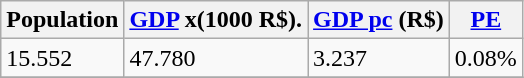<table class="wikitable" border="1">
<tr>
<th>Population </th>
<th><a href='#'>GDP</a> x(1000 R$).</th>
<th><a href='#'>GDP pc</a> (R$)</th>
<th><a href='#'>PE</a></th>
</tr>
<tr>
<td>15.552</td>
<td>47.780</td>
<td>3.237</td>
<td>0.08%</td>
</tr>
<tr>
</tr>
</table>
